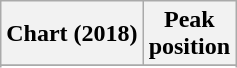<table class="wikitable sortable plainrowheaders" style="text-align:center">
<tr>
<th scope="col">Chart (2018)</th>
<th scope="col">Peak<br>position</th>
</tr>
<tr>
</tr>
<tr>
</tr>
<tr>
</tr>
<tr>
</tr>
<tr>
</tr>
<tr>
</tr>
</table>
